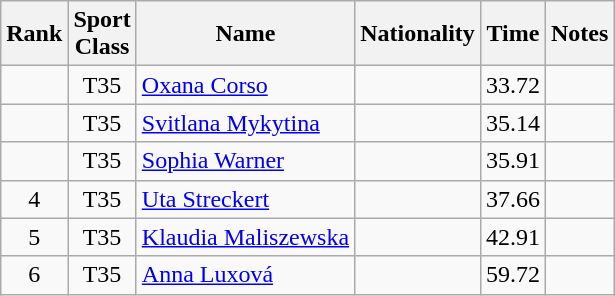<table class="wikitable sortable" style="text-align:center">
<tr>
<th>Rank</th>
<th>Sport<br>Class</th>
<th>Name</th>
<th>Nationality</th>
<th>Time</th>
<th>Notes</th>
</tr>
<tr>
<td></td>
<td>T35</td>
<td align=left><a href='#'>Oxana Corso</a></td>
<td align=left></td>
<td>33.72</td>
<td></td>
</tr>
<tr>
<td></td>
<td>T35</td>
<td align=left><a href='#'>Svitlana Mykytina</a></td>
<td align=left></td>
<td>35.14</td>
<td></td>
</tr>
<tr>
<td></td>
<td>T35</td>
<td align=left><a href='#'>Sophia Warner</a></td>
<td align=left></td>
<td>35.91</td>
<td></td>
</tr>
<tr>
<td>4</td>
<td>T35</td>
<td align=left><a href='#'>Uta Streckert</a></td>
<td align=left></td>
<td>37.66</td>
<td></td>
</tr>
<tr>
<td>5</td>
<td>T35</td>
<td align=left><a href='#'>Klaudia Maliszewska</a></td>
<td align=left></td>
<td>42.91</td>
<td></td>
</tr>
<tr>
<td>6</td>
<td>T35</td>
<td align=left><a href='#'>Anna Luxová</a></td>
<td align=left></td>
<td>59.72</td>
<td></td>
</tr>
</table>
